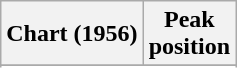<table class="wikitable sortable plainrowheaders">
<tr>
<th>Chart (1956)</th>
<th>Peak<br>position</th>
</tr>
<tr>
</tr>
<tr>
</tr>
</table>
